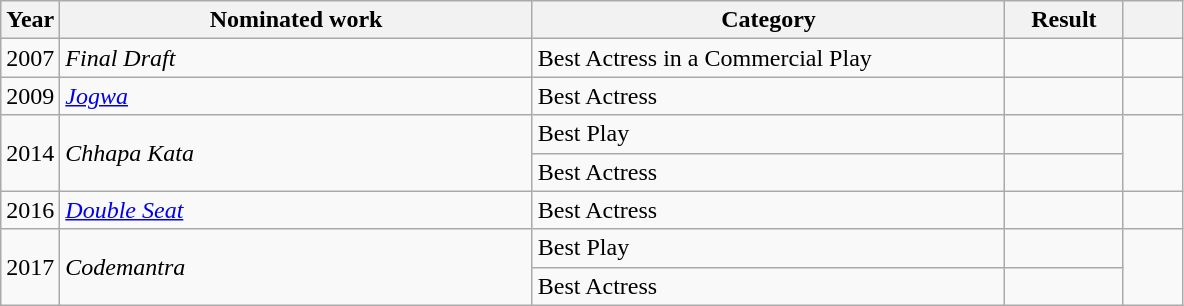<table class="wikitable">
<tr>
<th width=5%>Year</th>
<th width=40%>Nominated work</th>
<th width=40%>Category</th>
<th width=10%>Result</th>
<th width=5%></th>
</tr>
<tr>
<td style="text-align:center;">2007</td>
<td><em>Final Draft</em></td>
<td>Best Actress in a Commercial Play</td>
<td></td>
<td style="text-align:center;"></td>
</tr>
<tr>
<td style="text-align:center;">2009</td>
<td><em><a href='#'>Jogwa</a></em></td>
<td>Best Actress</td>
<td></td>
<td style="text-align:center;"></td>
</tr>
<tr>
<td rowspan="2" style="text-align:center;">2014</td>
<td rowspan="2"><em>Chhapa Kata</em></td>
<td>Best Play</td>
<td></td>
<td rowspan="2" style="text-align:center;"></td>
</tr>
<tr>
<td>Best Actress</td>
<td></td>
</tr>
<tr>
<td style="text-align:center;">2016</td>
<td><em><a href='#'>Double Seat</a></em></td>
<td>Best Actress</td>
<td></td>
<td style="text-align:center;"></td>
</tr>
<tr>
<td rowspan="2" style="text-align:center;">2017</td>
<td rowspan="2"><em>Codemantra</em></td>
<td>Best Play</td>
<td></td>
<td rowspan="2" style="text-align:center;"></td>
</tr>
<tr>
<td>Best Actress</td>
<td></td>
</tr>
</table>
